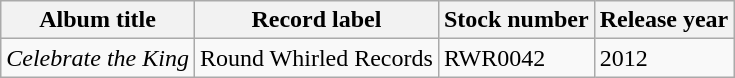<table class="wikitable">
<tr>
<th scope="col">Album title</th>
<th scope="col">Record label</th>
<th scope="col">Stock number</th>
<th scope="col">Release year</th>
</tr>
<tr>
<td><em>Celebrate the King</em></td>
<td>Round Whirled Records</td>
<td>RWR0042</td>
<td>2012</td>
</tr>
</table>
